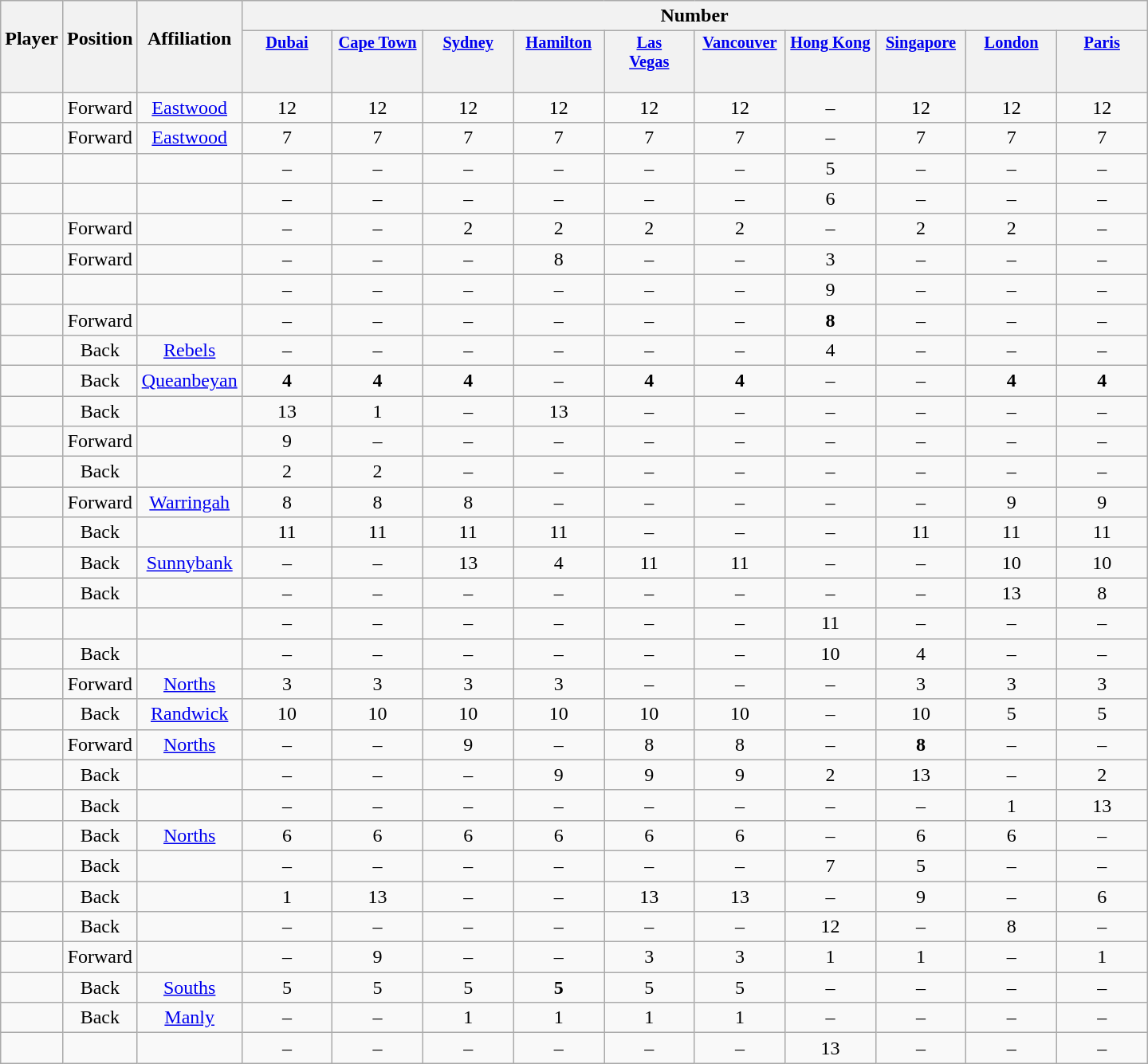<table class="wikitable sortable" style="text-align:center;">
<tr>
<th rowspan=2 style="border-bottom:0px;">Player</th>
<th rowspan=2 style="border-bottom:0px;">Position</th>
<th rowspan=2 style="border-bottom:0px;">Affiliation</th>
<th colspan=10>Number</th>
</tr>
<tr>
<th valign=top style="width:5.2em; border-bottom:0px; padding:2px; font-size:85%;"><a href='#'>Dubai</a></th>
<th valign=top style="width:5.2em; border-bottom:0px; padding:2px; font-size:85%;"><a href='#'>Cape Town</a></th>
<th valign=top style="width:5.2em; border-bottom:0px; padding:2px; font-size:85%;"><a href='#'>Sydney</a></th>
<th valign=top style="width:5.2em; border-bottom:0px; padding:2px; font-size:85%;"><a href='#'>Hamilton</a></th>
<th valign=top style="width:5.2em; border-bottom:0px; padding:2px; font-size:85%;"><a href='#'>Las<br>Vegas</a></th>
<th valign=top style="width:5.2em; border-bottom:0px; padding:2px; font-size:85%;"><a href='#'>Vancouver</a></th>
<th valign=top style="width:5.2em; border-bottom:0px; padding:2px; font-size:85%;"><a href='#'>Hong Kong</a></th>
<th valign=top style="width:5.2em; border-bottom:0px; padding:2px; font-size:85%;"><a href='#'>Singapore</a></th>
<th valign=top style="width:5.2em; border-bottom:0px; padding:2px; font-size:85%;"><a href='#'>London</a></th>
<th valign=top style="width:5.2em; border-bottom:0px; padding:2px; font-size:85%;"><a href='#'>Paris</a></th>
</tr>
<tr style="line-height:8px;">
<th style="border-top:0px;"> </th>
<th style="border-top:0px;"></th>
<th style="border-top:0px;"></th>
<th data-sort-type="number" style="border-top:0px;"></th>
<th data-sort-type="number" style="border-top:0px;"></th>
<th data-sort-type="number" style="border-top:0px;"></th>
<th data-sort-type="number" style="border-top:0px;"></th>
<th data-sort-type="number" style="border-top:0px;"></th>
<th data-sort-type="number" style="border-top:0px;"></th>
<th data-sort-type="number" style="border-top:0px;"></th>
<th data-sort-type="number" style="border-top:0px;"></th>
<th data-sort-type="number" style="border-top:0px;"></th>
<th data-sort-type="number" style="border-top:0px;"></th>
</tr>
<tr>
<td align=left></td>
<td>Forward</td>
<td><a href='#'>Eastwood</a></td>
<td>12</td>
<td>12</td>
<td>12</td>
<td>12</td>
<td>12</td>
<td>12</td>
<td>–</td>
<td>12</td>
<td>12</td>
<td>12</td>
</tr>
<tr>
<td align=left></td>
<td>Forward</td>
<td><a href='#'>Eastwood</a></td>
<td>7</td>
<td>7</td>
<td>7</td>
<td>7</td>
<td>7</td>
<td>7</td>
<td>–</td>
<td>7</td>
<td>7</td>
<td>7</td>
</tr>
<tr>
<td align=left></td>
<td></td>
<td></td>
<td>–</td>
<td>–</td>
<td>–</td>
<td>–</td>
<td>–</td>
<td>–</td>
<td>5</td>
<td>–</td>
<td>–</td>
<td>–</td>
</tr>
<tr>
<td align=left></td>
<td></td>
<td></td>
<td>–</td>
<td>–</td>
<td>–</td>
<td>–</td>
<td>–</td>
<td>–</td>
<td>6</td>
<td>–</td>
<td>–</td>
<td>–</td>
</tr>
<tr>
<td align=left></td>
<td>Forward</td>
<td></td>
<td>–</td>
<td>–</td>
<td>2</td>
<td>2</td>
<td>2</td>
<td>2</td>
<td>–</td>
<td>2</td>
<td>2</td>
<td>–</td>
</tr>
<tr>
<td align=left></td>
<td>Forward</td>
<td></td>
<td>–</td>
<td>–</td>
<td>–</td>
<td>8</td>
<td>–</td>
<td>–</td>
<td>3</td>
<td>–</td>
<td>–</td>
<td>–</td>
</tr>
<tr>
<td align=left></td>
<td></td>
<td></td>
<td>–</td>
<td>–</td>
<td>–</td>
<td>–</td>
<td>–</td>
<td>–</td>
<td>9</td>
<td>–</td>
<td>–</td>
<td>–</td>
</tr>
<tr>
<td align=left></td>
<td>Forward</td>
<td></td>
<td>–</td>
<td>–</td>
<td>–</td>
<td>–</td>
<td>–</td>
<td>–</td>
<td><strong>8</strong></td>
<td>–</td>
<td>–</td>
<td>–</td>
</tr>
<tr>
<td align=left></td>
<td>Back</td>
<td><a href='#'>Rebels</a></td>
<td>–</td>
<td>–</td>
<td>–</td>
<td>–</td>
<td>–</td>
<td>–</td>
<td>4</td>
<td>–</td>
<td>–</td>
<td>–</td>
</tr>
<tr>
<td align=left></td>
<td>Back</td>
<td><a href='#'>Queanbeyan</a></td>
<td><strong>4</strong></td>
<td><strong>4</strong></td>
<td><strong>4</strong></td>
<td>–</td>
<td><strong>4</strong></td>
<td><strong>4</strong></td>
<td>–</td>
<td>–</td>
<td><strong>4</strong></td>
<td><strong>4</strong></td>
</tr>
<tr>
<td align=left></td>
<td>Back</td>
<td></td>
<td>13</td>
<td>1</td>
<td>–</td>
<td>13</td>
<td>–</td>
<td>–</td>
<td>–</td>
<td>–</td>
<td>–</td>
<td>–</td>
</tr>
<tr>
<td align=left></td>
<td>Forward</td>
<td></td>
<td>9</td>
<td>–</td>
<td>–</td>
<td>–</td>
<td>–</td>
<td>–</td>
<td>–</td>
<td>–</td>
<td>–</td>
<td>–</td>
</tr>
<tr>
<td align=left></td>
<td>Back</td>
<td></td>
<td>2</td>
<td>2</td>
<td>–</td>
<td>–</td>
<td>–</td>
<td>–</td>
<td>–</td>
<td>–</td>
<td>–</td>
<td>–</td>
</tr>
<tr>
<td align=left></td>
<td>Forward</td>
<td><a href='#'>Warringah</a></td>
<td>8</td>
<td>8</td>
<td>8</td>
<td>–</td>
<td>–</td>
<td>–</td>
<td>–</td>
<td>–</td>
<td>9</td>
<td>9</td>
</tr>
<tr>
<td align=left></td>
<td>Back</td>
<td></td>
<td>11</td>
<td>11</td>
<td>11</td>
<td>11</td>
<td>–</td>
<td>–</td>
<td>–</td>
<td>11</td>
<td>11</td>
<td>11</td>
</tr>
<tr>
<td align=left></td>
<td>Back</td>
<td><a href='#'>Sunnybank</a></td>
<td>–</td>
<td>–</td>
<td>13</td>
<td>4</td>
<td>11</td>
<td>11</td>
<td>–</td>
<td>–</td>
<td>10</td>
<td>10</td>
</tr>
<tr>
<td align=left></td>
<td>Back</td>
<td></td>
<td>–</td>
<td>–</td>
<td>–</td>
<td>–</td>
<td>–</td>
<td>–</td>
<td>–</td>
<td>–</td>
<td>13</td>
<td>8</td>
</tr>
<tr>
<td align=left></td>
<td></td>
<td></td>
<td>–</td>
<td>–</td>
<td>–</td>
<td>–</td>
<td>–</td>
<td>–</td>
<td>11</td>
<td>–</td>
<td>–</td>
<td>–</td>
</tr>
<tr>
<td align=left></td>
<td>Back</td>
<td></td>
<td>–</td>
<td>–</td>
<td>–</td>
<td>–</td>
<td>–</td>
<td>–</td>
<td>10</td>
<td>4</td>
<td>–</td>
<td>–</td>
</tr>
<tr>
<td align=left></td>
<td>Forward</td>
<td><a href='#'>Norths</a></td>
<td>3</td>
<td>3</td>
<td>3</td>
<td>3</td>
<td>–</td>
<td>–</td>
<td>–</td>
<td>3</td>
<td>3</td>
<td>3</td>
</tr>
<tr>
<td align=left></td>
<td>Back</td>
<td><a href='#'>Randwick</a></td>
<td>10</td>
<td>10</td>
<td>10</td>
<td>10</td>
<td>10</td>
<td>10</td>
<td>–</td>
<td>10</td>
<td>5</td>
<td>5</td>
</tr>
<tr>
<td align=left></td>
<td>Forward</td>
<td><a href='#'>Norths</a></td>
<td>–</td>
<td>–</td>
<td>9</td>
<td>–</td>
<td>8</td>
<td>8</td>
<td>–</td>
<td><strong>8</strong></td>
<td>–</td>
<td>–</td>
</tr>
<tr>
<td align=left></td>
<td>Back</td>
<td></td>
<td>–</td>
<td>–</td>
<td>–</td>
<td>9</td>
<td>9</td>
<td>9</td>
<td>2</td>
<td>13</td>
<td>–</td>
<td>2</td>
</tr>
<tr>
<td align=left></td>
<td>Back</td>
<td></td>
<td>–</td>
<td>–</td>
<td>–</td>
<td>–</td>
<td>–</td>
<td>–</td>
<td>–</td>
<td>–</td>
<td>1</td>
<td>13</td>
</tr>
<tr>
<td align=left></td>
<td>Back</td>
<td><a href='#'>Norths</a></td>
<td>6</td>
<td>6</td>
<td>6</td>
<td>6</td>
<td>6</td>
<td>6</td>
<td>–</td>
<td>6</td>
<td>6</td>
<td>–</td>
</tr>
<tr>
<td align=left></td>
<td>Back</td>
<td></td>
<td>–</td>
<td>–</td>
<td>–</td>
<td>–</td>
<td>–</td>
<td>–</td>
<td>7</td>
<td>5</td>
<td>–</td>
<td>–</td>
</tr>
<tr>
<td align=left></td>
<td>Back</td>
<td></td>
<td>1</td>
<td>13</td>
<td>–</td>
<td>–</td>
<td>13</td>
<td>13</td>
<td>–</td>
<td>9</td>
<td>–</td>
<td>6</td>
</tr>
<tr>
<td align=left></td>
<td>Back</td>
<td></td>
<td>–</td>
<td>–</td>
<td>–</td>
<td>–</td>
<td>–</td>
<td>–</td>
<td>12</td>
<td>–</td>
<td>8</td>
<td>–</td>
</tr>
<tr>
<td align=left></td>
<td>Forward</td>
<td></td>
<td>–</td>
<td>9</td>
<td>–</td>
<td>–</td>
<td>3</td>
<td>3</td>
<td>1</td>
<td>1</td>
<td>–</td>
<td>1</td>
</tr>
<tr>
<td align=left></td>
<td>Back</td>
<td><a href='#'>Souths</a></td>
<td>5</td>
<td>5</td>
<td>5</td>
<td><strong>5</strong></td>
<td>5</td>
<td>5</td>
<td>–</td>
<td>–</td>
<td>–</td>
<td>–</td>
</tr>
<tr>
<td align=left></td>
<td>Back</td>
<td><a href='#'>Manly</a></td>
<td>–</td>
<td>–</td>
<td>1</td>
<td>1</td>
<td>1</td>
<td>1</td>
<td>–</td>
<td>–</td>
<td>–</td>
<td>–</td>
</tr>
<tr>
<td align=left></td>
<td></td>
<td></td>
<td>–</td>
<td>–</td>
<td>–</td>
<td>–</td>
<td>–</td>
<td>–</td>
<td>13</td>
<td>–</td>
<td>–</td>
<td>–</td>
</tr>
</table>
